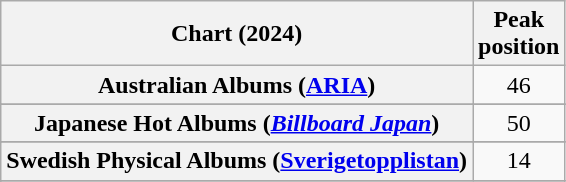<table class="wikitable sortable plainrowheaders" style="text-align:center">
<tr>
<th scope="col">Chart (2024)</th>
<th scope="col">Peak<br>position</th>
</tr>
<tr>
<th scope="row">Australian Albums (<a href='#'>ARIA</a>)</th>
<td>46</td>
</tr>
<tr>
</tr>
<tr>
</tr>
<tr>
</tr>
<tr>
</tr>
<tr>
</tr>
<tr>
</tr>
<tr>
<th scope="row">Japanese Hot Albums (<em><a href='#'>Billboard Japan</a></em>)</th>
<td>50</td>
</tr>
<tr>
</tr>
<tr>
<th scope="row">Swedish Physical Albums (<a href='#'>Sverigetopplistan</a>)</th>
<td>14</td>
</tr>
<tr>
</tr>
<tr>
</tr>
<tr>
</tr>
<tr>
</tr>
<tr>
</tr>
</table>
